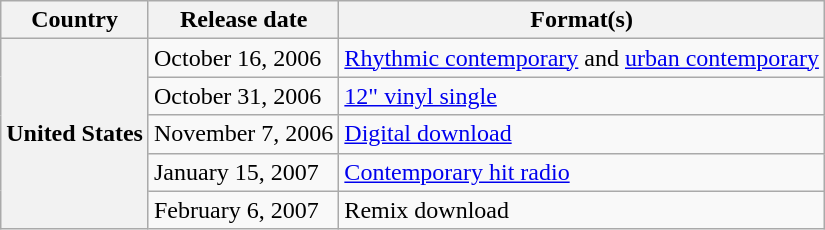<table class="wikitable plainrowheaders">
<tr>
<th scope="col">Country</th>
<th scope="col">Release date</th>
<th scope="col">Format(s)</th>
</tr>
<tr>
<th scope="row" rowspan="5">United States</th>
<td>October 16, 2006</td>
<td><a href='#'>Rhythmic contemporary</a> and <a href='#'>urban contemporary</a></td>
</tr>
<tr>
<td>October 31, 2006</td>
<td><a href='#'>12" vinyl single</a></td>
</tr>
<tr>
<td>November 7, 2006</td>
<td><a href='#'>Digital download</a></td>
</tr>
<tr>
<td>January 15, 2007</td>
<td><a href='#'>Contemporary hit radio</a></td>
</tr>
<tr>
<td>February 6, 2007</td>
<td>Remix download</td>
</tr>
</table>
